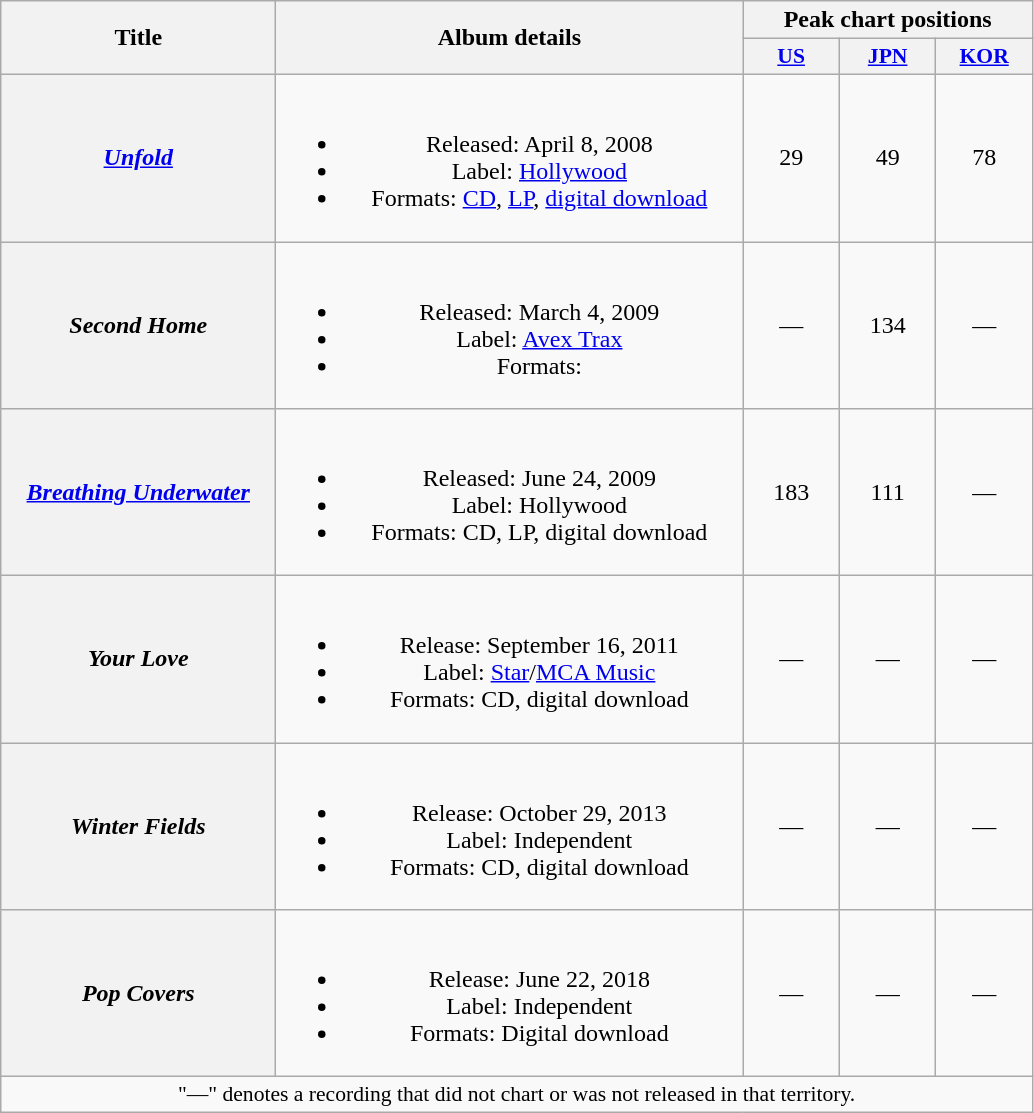<table class="wikitable plainrowheaders" style="text-align:center;">
<tr>
<th scope="col" rowspan="2" style="width:11em;">Title</th>
<th scope="col" rowspan="2" style="width:19em;">Album details</th>
<th colspan="3" scope="col">Peak chart positions</th>
</tr>
<tr>
<th scope="col" style="width:4em;font-size:90%;"><a href='#'>US</a><br></th>
<th scope="col" style="width:4em;font-size:90%;"><a href='#'>JPN</a><br></th>
<th scope="col" style="width:4em;font-size:90%;"><a href='#'>KOR</a><br></th>
</tr>
<tr>
<th scope="row"><em><a href='#'>Unfold</a></em></th>
<td><br><ul><li>Released: April 8, 2008</li><li>Label: <a href='#'>Hollywood</a></li><li>Formats: <a href='#'>CD</a>, <a href='#'>LP</a>, <a href='#'>digital download</a></li></ul></td>
<td>29</td>
<td>49</td>
<td>78</td>
</tr>
<tr>
<th scope="row"><em>Second Home</em></th>
<td><br><ul><li>Released: March 4, 2009</li><li>Label: <a href='#'>Avex Trax</a></li><li>Formats:</li></ul></td>
<td>—</td>
<td>134</td>
<td>—</td>
</tr>
<tr>
<th scope="row"><em><a href='#'>Breathing Underwater</a></em></th>
<td><br><ul><li>Released: June 24, 2009</li><li>Label: Hollywood</li><li>Formats: CD, LP, digital download</li></ul></td>
<td>183</td>
<td>111</td>
<td>—</td>
</tr>
<tr>
<th scope="row"><em>Your Love</em></th>
<td><br><ul><li>Release: September 16, 2011</li><li>Label: <a href='#'>Star</a>/<a href='#'>MCA Music</a></li><li>Formats: CD, digital download</li></ul></td>
<td>—</td>
<td>—</td>
<td>—</td>
</tr>
<tr>
<th scope="row"><em>Winter Fields</em></th>
<td><br><ul><li>Release: October 29, 2013</li><li>Label: Independent</li><li>Formats: CD, digital download</li></ul></td>
<td>—</td>
<td>—</td>
<td>—</td>
</tr>
<tr>
<th scope="row"><em>Pop Covers</em></th>
<td><br><ul><li>Release: June 22, 2018</li><li>Label: Independent</li><li>Formats: Digital download</li></ul></td>
<td>—</td>
<td>—</td>
<td>—</td>
</tr>
<tr>
<td colspan="12" style="font-size:90%">"—" denotes a recording that did not chart or was not released in that territory.</td>
</tr>
</table>
